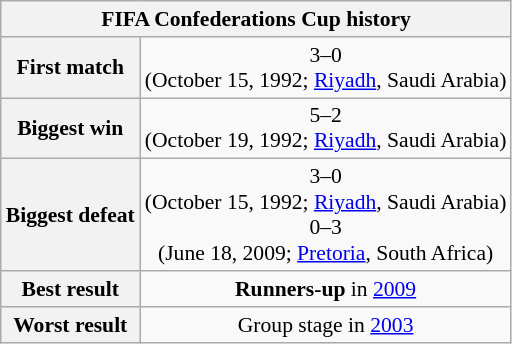<table class="wikitable collapsible collapsed" style="text-align: center;font-size:90%;">
<tr>
<th colspan=2>FIFA Confederations Cup history</th>
</tr>
<tr>
<th>First match</th>
<td> 3–0 <br>(October 15, 1992; <a href='#'>Riyadh</a>, Saudi Arabia)</td>
</tr>
<tr>
<th>Biggest win</th>
<td> 5–2 <br>(October 19, 1992; <a href='#'>Riyadh</a>, Saudi Arabia)</td>
</tr>
<tr>
<th>Biggest defeat</th>
<td> 3–0 <br>(October 15, 1992; <a href='#'>Riyadh</a>, Saudi Arabia)<br> 0–3 <br>(June 18, 2009; <a href='#'>Pretoria</a>, South Africa)</td>
</tr>
<tr>
<th>Best result</th>
<td><strong>Runners-up</strong> in <a href='#'>2009</a></td>
</tr>
<tr>
<th>Worst result</th>
<td>Group stage in <a href='#'>2003</a></td>
</tr>
</table>
